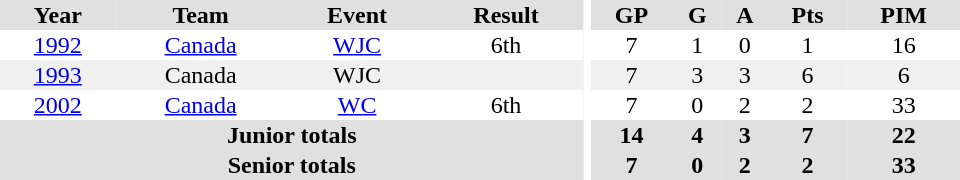<table border="0" cellpadding="1" cellspacing="0" ID="Table3" style="text-align:center; width:40em">
<tr ALIGN="center" bgcolor="#e0e0e0">
<th>Year</th>
<th>Team</th>
<th>Event</th>
<th>Result</th>
<th rowspan="99" bgcolor="#ffffff"></th>
<th>GP</th>
<th>G</th>
<th>A</th>
<th>Pts</th>
<th>PIM</th>
</tr>
<tr>
<td><a href='#'>1992</a></td>
<td><a href='#'>Canada</a></td>
<td><a href='#'>WJC</a></td>
<td>6th</td>
<td>7</td>
<td>1</td>
<td>0</td>
<td>1</td>
<td>16</td>
</tr>
<tr style="background:#f0f0f0;">
<td><a href='#'>1993</a></td>
<td>Canada</td>
<td>WJC</td>
<td></td>
<td>7</td>
<td>3</td>
<td>3</td>
<td>6</td>
<td>6</td>
</tr>
<tr>
<td><a href='#'>2002</a></td>
<td><a href='#'>Canada</a></td>
<td><a href='#'>WC</a></td>
<td>6th</td>
<td>7</td>
<td>0</td>
<td>2</td>
<td>2</td>
<td>33</td>
</tr>
<tr bgcolor="#e0e0e0">
<th colspan="4">Junior totals</th>
<th>14</th>
<th>4</th>
<th>3</th>
<th>7</th>
<th>22</th>
</tr>
<tr bgcolor="#e0e0e0">
<th colspan="4">Senior totals</th>
<th>7</th>
<th>0</th>
<th>2</th>
<th>2</th>
<th>33</th>
</tr>
</table>
